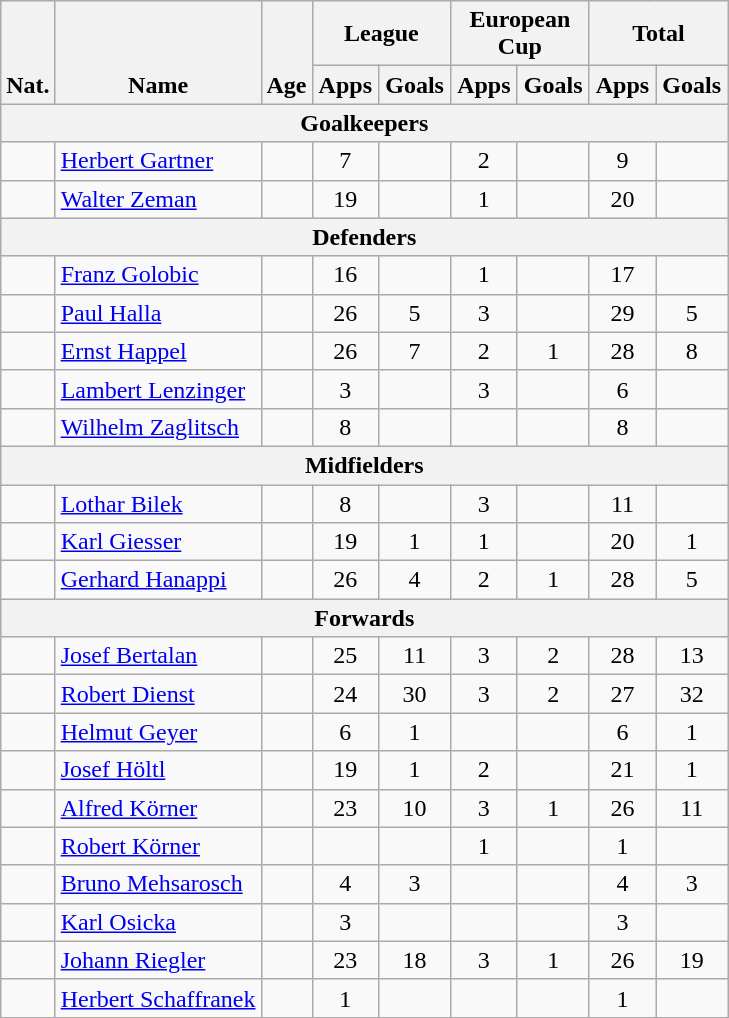<table class="wikitable" style="text-align:center">
<tr>
<th rowspan="2" valign="bottom">Nat.</th>
<th rowspan="2" valign="bottom">Name</th>
<th rowspan="2" valign="bottom">Age</th>
<th colspan="2" width="85">League</th>
<th colspan="2" width="85">European Cup</th>
<th colspan="2" width="85">Total</th>
</tr>
<tr>
<th>Apps</th>
<th>Goals</th>
<th>Apps</th>
<th>Goals</th>
<th>Apps</th>
<th>Goals</th>
</tr>
<tr>
<th colspan=20>Goalkeepers</th>
</tr>
<tr>
<td></td>
<td align="left"><a href='#'>Herbert Gartner</a></td>
<td></td>
<td>7</td>
<td></td>
<td>2</td>
<td></td>
<td>9</td>
<td></td>
</tr>
<tr>
<td></td>
<td align="left"><a href='#'>Walter Zeman</a></td>
<td></td>
<td>19</td>
<td></td>
<td>1</td>
<td></td>
<td>20</td>
<td></td>
</tr>
<tr>
<th colspan=20>Defenders</th>
</tr>
<tr>
<td></td>
<td align="left"><a href='#'>Franz Golobic</a></td>
<td></td>
<td>16</td>
<td></td>
<td>1</td>
<td></td>
<td>17</td>
<td></td>
</tr>
<tr>
<td></td>
<td align="left"><a href='#'>Paul Halla</a></td>
<td></td>
<td>26</td>
<td>5</td>
<td>3</td>
<td></td>
<td>29</td>
<td>5</td>
</tr>
<tr>
<td></td>
<td align="left"><a href='#'>Ernst Happel</a></td>
<td></td>
<td>26</td>
<td>7</td>
<td>2</td>
<td>1</td>
<td>28</td>
<td>8</td>
</tr>
<tr>
<td></td>
<td align="left"><a href='#'>Lambert Lenzinger</a></td>
<td></td>
<td>3</td>
<td></td>
<td>3</td>
<td></td>
<td>6</td>
<td></td>
</tr>
<tr>
<td></td>
<td align="left"><a href='#'>Wilhelm Zaglitsch</a></td>
<td></td>
<td>8</td>
<td></td>
<td></td>
<td></td>
<td>8</td>
<td></td>
</tr>
<tr>
<th colspan=20>Midfielders</th>
</tr>
<tr>
<td></td>
<td align="left"><a href='#'>Lothar Bilek</a></td>
<td></td>
<td>8</td>
<td></td>
<td>3</td>
<td></td>
<td>11</td>
<td></td>
</tr>
<tr>
<td></td>
<td align="left"><a href='#'>Karl Giesser</a></td>
<td></td>
<td>19</td>
<td>1</td>
<td>1</td>
<td></td>
<td>20</td>
<td>1</td>
</tr>
<tr>
<td></td>
<td align="left"><a href='#'>Gerhard Hanappi</a></td>
<td></td>
<td>26</td>
<td>4</td>
<td>2</td>
<td>1</td>
<td>28</td>
<td>5</td>
</tr>
<tr>
<th colspan=20>Forwards</th>
</tr>
<tr>
<td></td>
<td align="left"><a href='#'>Josef Bertalan</a></td>
<td></td>
<td>25</td>
<td>11</td>
<td>3</td>
<td>2</td>
<td>28</td>
<td>13</td>
</tr>
<tr>
<td></td>
<td align="left"><a href='#'>Robert Dienst</a></td>
<td></td>
<td>24</td>
<td>30</td>
<td>3</td>
<td>2</td>
<td>27</td>
<td>32</td>
</tr>
<tr>
<td></td>
<td align="left"><a href='#'>Helmut Geyer</a></td>
<td></td>
<td>6</td>
<td>1</td>
<td></td>
<td></td>
<td>6</td>
<td>1</td>
</tr>
<tr>
<td></td>
<td align="left"><a href='#'>Josef Höltl</a></td>
<td></td>
<td>19</td>
<td>1</td>
<td>2</td>
<td></td>
<td>21</td>
<td>1</td>
</tr>
<tr>
<td></td>
<td align="left"><a href='#'>Alfred Körner</a></td>
<td></td>
<td>23</td>
<td>10</td>
<td>3</td>
<td>1</td>
<td>26</td>
<td>11</td>
</tr>
<tr>
<td></td>
<td align="left"><a href='#'>Robert Körner</a></td>
<td></td>
<td></td>
<td></td>
<td>1</td>
<td></td>
<td>1</td>
<td></td>
</tr>
<tr>
<td></td>
<td align="left"><a href='#'>Bruno Mehsarosch</a></td>
<td></td>
<td>4</td>
<td>3</td>
<td></td>
<td></td>
<td>4</td>
<td>3</td>
</tr>
<tr>
<td></td>
<td align="left"><a href='#'>Karl Osicka</a></td>
<td></td>
<td>3</td>
<td></td>
<td></td>
<td></td>
<td>3</td>
<td></td>
</tr>
<tr>
<td></td>
<td align="left"><a href='#'>Johann Riegler</a></td>
<td></td>
<td>23</td>
<td>18</td>
<td>3</td>
<td>1</td>
<td>26</td>
<td>19</td>
</tr>
<tr>
<td></td>
<td align="left"><a href='#'>Herbert Schaffranek</a></td>
<td></td>
<td>1</td>
<td></td>
<td></td>
<td></td>
<td>1</td>
<td></td>
</tr>
</table>
